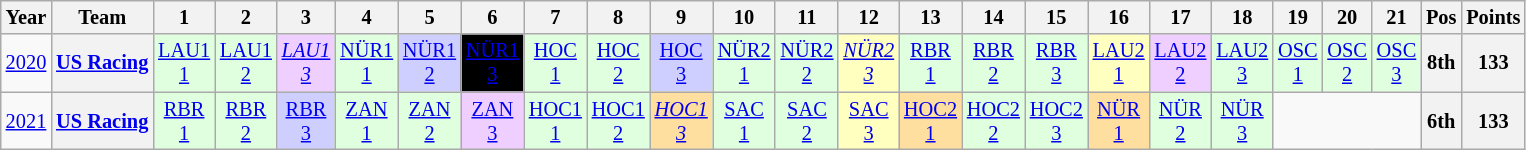<table class="wikitable" style="text-align:center; font-size:85%">
<tr>
<th>Year</th>
<th>Team</th>
<th>1</th>
<th>2</th>
<th>3</th>
<th>4</th>
<th>5</th>
<th>6</th>
<th>7</th>
<th>8</th>
<th>9</th>
<th>10</th>
<th>11</th>
<th>12</th>
<th>13</th>
<th>14</th>
<th>15</th>
<th>16</th>
<th>17</th>
<th>18</th>
<th>19</th>
<th>20</th>
<th>21</th>
<th>Pos</th>
<th>Points</th>
</tr>
<tr>
<td><a href='#'>2020</a></td>
<th nowrap><a href='#'>US Racing</a></th>
<td style="background:#DFFFDF;"><a href='#'>LAU1<br>1</a><br></td>
<td style="background:#DFFFDF;"><a href='#'>LAU1<br>2</a><br></td>
<td style="background:#EFCFFF;"><em><a href='#'>LAU1<br>3</a></em><br></td>
<td style="background:#DFFFDF;"><a href='#'>NÜR1<br>1</a><br></td>
<td style="background:#CFCFFF;"><a href='#'>NÜR1<br>2</a><br></td>
<td style="background:#000000;color:white"><a href='#'><span>NÜR1<br>3</span></a><br></td>
<td style="background:#DFFFDF;"><a href='#'>HOC<br>1</a><br></td>
<td style="background:#DFFFDF;"><a href='#'>HOC<br>2</a><br></td>
<td style="background:#CFCFFF;"><a href='#'>HOC<br>3</a><br></td>
<td style="background:#DFFFDF;"><a href='#'>NÜR2<br>1</a><br></td>
<td style="background:#DFFFDF;"><a href='#'>NÜR2<br>2</a><br></td>
<td style="background:#FFFFBF;"><em><a href='#'>NÜR2<br>3</a></em><br></td>
<td style="background:#DFFFDF;"><a href='#'>RBR<br>1</a><br></td>
<td style="background:#DFFFDF;"><a href='#'>RBR<br>2</a><br></td>
<td style="background:#DFFFDF;"><a href='#'>RBR<br>3</a><br></td>
<td style="background:#FFFFBF;"><a href='#'>LAU2<br>1</a><br></td>
<td style="background:#EFCFFF;"><a href='#'>LAU2<br>2</a><br></td>
<td style="background:#DFFFDF;"><a href='#'>LAU2<br>3</a><br></td>
<td style="background:#DFFFDF;"><a href='#'>OSC<br>1</a><br></td>
<td style="background:#DFFFDF;"><a href='#'>OSC<br>2</a><br></td>
<td style="background:#DFFFDF;"><a href='#'>OSC<br>3</a><br></td>
<th>8th</th>
<th>133</th>
</tr>
<tr>
<td><a href='#'>2021</a></td>
<th nowrap><a href='#'>US Racing</a></th>
<td style="background:#DFFFDF;"><a href='#'>RBR<br>1</a><br></td>
<td style="background:#DFFFDF;"><a href='#'>RBR<br>2</a><br></td>
<td style="background:#CFCFFF;"><a href='#'>RBR<br>3</a><br></td>
<td style="background:#DFFFDF;"><a href='#'>ZAN<br>1</a><br></td>
<td style="background:#DFFFDF;"><a href='#'>ZAN<br>2</a><br></td>
<td style="background:#EFCFFF;"><a href='#'>ZAN<br>3</a><br></td>
<td style="background:#DFFFDF;"><a href='#'>HOC1<br>1</a><br></td>
<td style="background:#DFFFDF;"><a href='#'>HOC1<br>2</a><br></td>
<td style="background:#FFDF9F;"><em><a href='#'>HOC1<br>3</a></em><br></td>
<td style="background:#DFFFDF;"><a href='#'>SAC<br>1</a><br></td>
<td style="background:#DFFFDF;"><a href='#'>SAC<br>2</a><br></td>
<td style="background:#FFFFBF;"><a href='#'>SAC<br>3</a><br></td>
<td style="background:#FFDF9F;"><a href='#'>HOC2<br>1</a><br></td>
<td style="background:#DFFFDF;"><a href='#'>HOC2<br>2</a><br></td>
<td style="background:#DFFFDF;"><a href='#'>HOC2<br>3</a><br></td>
<td style="background:#FFDF9F;"><a href='#'>NÜR<br>1</a><br></td>
<td style="background:#DFFFDF;"><a href='#'>NÜR<br>2</a><br></td>
<td style="background:#DFFFDF;"><a href='#'>NÜR<br>3</a><br></td>
<td colspan=3></td>
<th>6th</th>
<th>133</th>
</tr>
</table>
